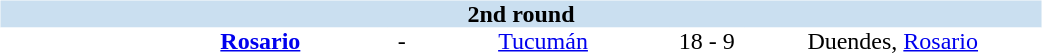<table table width=700>
<tr>
<td width=700 valign="top"><br><table border=0 cellspacing=0 cellpadding=0 style="font-size: 100%; border-collapse: collapse;" width=100%>
<tr bgcolor="#CADFF0">
<td style="font-size:100%"; align="center" colspan="6"><strong>2nd round</strong></td>
</tr>
<tr align=center bgcolor=#FFFFFF>
<td width=90></td>
<td width=170><strong><a href='#'>Rosario</a></strong></td>
<td width=20>-</td>
<td width=170><a href='#'>Tucumán</a></td>
<td width=50>18 - 9</td>
<td width=200>Duendes, <a href='#'>Rosario</a></td>
</tr>
</table>
</td>
</tr>
</table>
